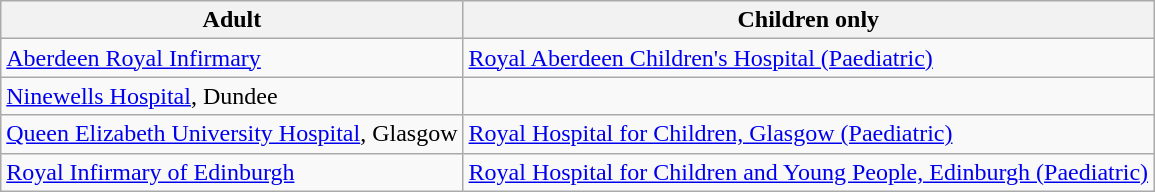<table class="wikitable">
<tr>
<th>Adult</th>
<th>Children only</th>
</tr>
<tr>
<td><a href='#'>Aberdeen Royal Infirmary</a></td>
<td><a href='#'>Royal Aberdeen Children's Hospital (Paediatric)</a></td>
</tr>
<tr>
<td><a href='#'>Ninewells Hospital</a>, Dundee</td>
</tr>
<tr>
<td><a href='#'>Queen Elizabeth University Hospital</a>, Glasgow</td>
<td><a href='#'>Royal Hospital for Children, Glasgow (Paediatric)</a></td>
</tr>
<tr>
<td><a href='#'>Royal Infirmary of Edinburgh</a></td>
<td><a href='#'>Royal Hospital for Children and Young People, Edinburgh (Paediatric)</a></td>
</tr>
</table>
